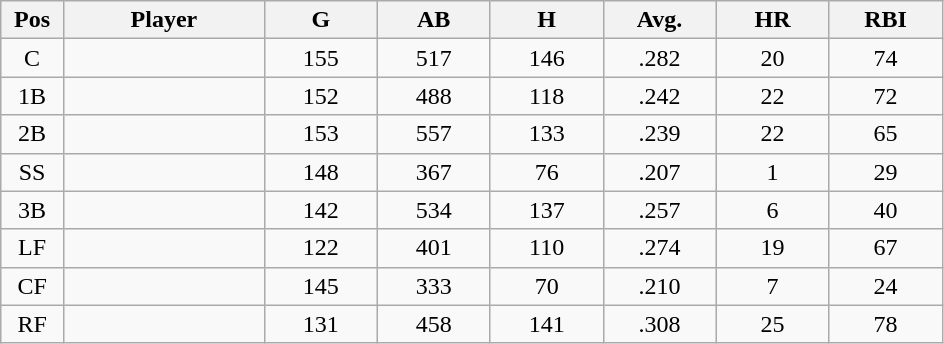<table class="wikitable sortable">
<tr>
<th bgcolor="#DDDDFF" width="5%">Pos</th>
<th bgcolor="#DDDDFF" width="16%">Player</th>
<th bgcolor="#DDDDFF" width="9%">G</th>
<th bgcolor="#DDDDFF" width="9%">AB</th>
<th bgcolor="#DDDDFF" width="9%">H</th>
<th bgcolor="#DDDDFF" width="9%">Avg.</th>
<th bgcolor="#DDDDFF" width="9%">HR</th>
<th bgcolor="#DDDDFF" width="9%">RBI</th>
</tr>
<tr align="center">
<td>C</td>
<td></td>
<td>155</td>
<td>517</td>
<td>146</td>
<td>.282</td>
<td>20</td>
<td>74</td>
</tr>
<tr align="center">
<td>1B</td>
<td></td>
<td>152</td>
<td>488</td>
<td>118</td>
<td>.242</td>
<td>22</td>
<td>72</td>
</tr>
<tr align="center">
<td>2B</td>
<td></td>
<td>153</td>
<td>557</td>
<td>133</td>
<td>.239</td>
<td>22</td>
<td>65</td>
</tr>
<tr align="center">
<td>SS</td>
<td></td>
<td>148</td>
<td>367</td>
<td>76</td>
<td>.207</td>
<td>1</td>
<td>29</td>
</tr>
<tr align="center">
<td>3B</td>
<td></td>
<td>142</td>
<td>534</td>
<td>137</td>
<td>.257</td>
<td>6</td>
<td>40</td>
</tr>
<tr align="center">
<td>LF</td>
<td></td>
<td>122</td>
<td>401</td>
<td>110</td>
<td>.274</td>
<td>19</td>
<td>67</td>
</tr>
<tr align="center">
<td>CF</td>
<td></td>
<td>145</td>
<td>333</td>
<td>70</td>
<td>.210</td>
<td>7</td>
<td>24</td>
</tr>
<tr align="center">
<td>RF</td>
<td></td>
<td>131</td>
<td>458</td>
<td>141</td>
<td>.308</td>
<td>25</td>
<td>78</td>
</tr>
</table>
